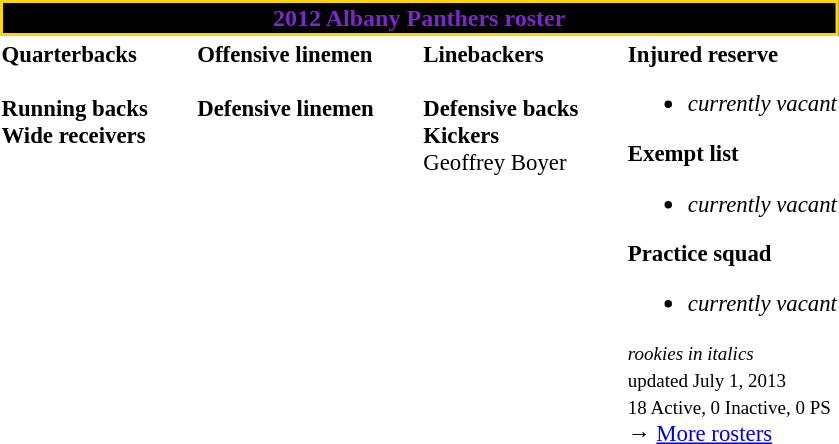<table class="toccolours" style="text-align: left;">
<tr>
<th colspan="7" style="background-color:#000000; border:2px  solid gold; color:#7D26CD; text-align:center;"><strong>2012 Albany Panthers roster</strong></th>
</tr>
<tr>
<td style="font-size: 95%;" valign="top"><strong>Quarterbacks</strong><br>
<br><strong>Running backs</strong>
<br><strong>Wide receivers</strong>


</td>
<td style="width: 25px;"></td>
<td style="font-size: 95%;" valign="top"><strong>Offensive linemen</strong><br>

<br><strong>Defensive linemen</strong>


</td>
<td style="width: 25px;"></td>
<td style="font-size: 95%;" valign="top"><strong>Linebackers</strong><br>
<br><strong>Defensive backs</strong>


<br><strong>Kickers</strong><br>Geoffrey Boyer</td>
<td style="width: 25px;"></td>
<td style="font-size: 95%;" valign="top"><strong>Injured reserve</strong><br><ul><li><em>currently vacant</em></li></ul><strong>Exempt list</strong><ul><li><em>currently vacant</em></li></ul><strong>Practice squad</strong><ul><li><em>currently vacant</em></li></ul><small><em>rookies in italics</em><br> updated July 1, 2013</small><br>
<small>18 Active, 0 Inactive, 0 PS</small><br>→ <a href='#'>More rosters</a></td>
</tr>
<tr>
</tr>
</table>
